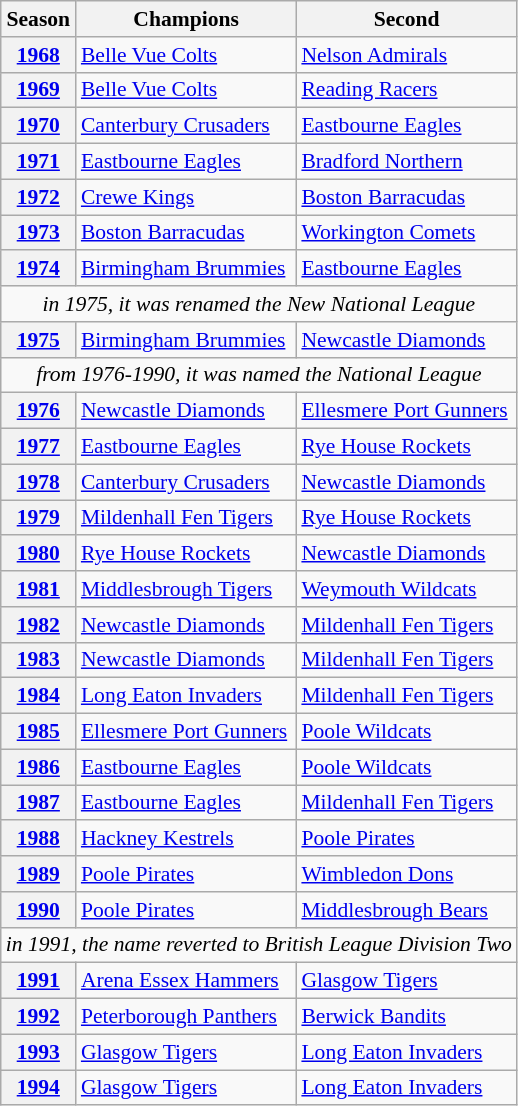<table class="wikitable" style="font-size: 90%">
<tr>
<th>Season</th>
<th>Champions</th>
<th>Second</th>
</tr>
<tr>
<th><a href='#'>1968</a></th>
<td><a href='#'>Belle Vue Colts</a></td>
<td><a href='#'>Nelson Admirals</a></td>
</tr>
<tr>
<th><a href='#'>1969</a></th>
<td><a href='#'>Belle Vue Colts</a></td>
<td><a href='#'>Reading Racers</a></td>
</tr>
<tr>
<th><a href='#'>1970</a></th>
<td><a href='#'>Canterbury Crusaders</a></td>
<td><a href='#'>Eastbourne Eagles</a></td>
</tr>
<tr>
<th><a href='#'>1971</a></th>
<td><a href='#'>Eastbourne Eagles</a></td>
<td><a href='#'>Bradford Northern</a></td>
</tr>
<tr>
<th><a href='#'>1972</a></th>
<td><a href='#'>Crewe Kings</a></td>
<td><a href='#'>Boston Barracudas</a></td>
</tr>
<tr>
<th><a href='#'>1973</a></th>
<td><a href='#'>Boston Barracudas</a></td>
<td><a href='#'>Workington Comets</a></td>
</tr>
<tr>
<th><a href='#'>1974</a></th>
<td><a href='#'>Birmingham Brummies</a></td>
<td><a href='#'>Eastbourne Eagles</a></td>
</tr>
<tr>
<td colspan=3 align=center><em>in 1975, it was renamed the New National League</em></td>
</tr>
<tr>
<th><a href='#'>1975</a></th>
<td><a href='#'>Birmingham Brummies</a></td>
<td><a href='#'>Newcastle Diamonds</a></td>
</tr>
<tr>
<td colspan=3 align=center><em>from 1976-1990, it was named the National League</em></td>
</tr>
<tr>
<th><a href='#'>1976</a></th>
<td><a href='#'>Newcastle Diamonds</a></td>
<td><a href='#'>Ellesmere Port Gunners</a></td>
</tr>
<tr>
<th><a href='#'>1977</a></th>
<td><a href='#'>Eastbourne Eagles</a></td>
<td><a href='#'>Rye House Rockets</a></td>
</tr>
<tr>
<th><a href='#'>1978</a></th>
<td><a href='#'>Canterbury Crusaders</a></td>
<td><a href='#'>Newcastle Diamonds</a></td>
</tr>
<tr>
<th><a href='#'>1979</a></th>
<td><a href='#'>Mildenhall Fen Tigers</a></td>
<td><a href='#'>Rye House Rockets</a></td>
</tr>
<tr>
<th><a href='#'>1980</a></th>
<td><a href='#'>Rye House Rockets</a></td>
<td><a href='#'>Newcastle Diamonds</a></td>
</tr>
<tr>
<th><a href='#'>1981</a></th>
<td><a href='#'>Middlesbrough Tigers</a></td>
<td><a href='#'>Weymouth Wildcats</a></td>
</tr>
<tr>
<th><a href='#'>1982</a></th>
<td><a href='#'>Newcastle Diamonds</a></td>
<td><a href='#'>Mildenhall Fen Tigers</a></td>
</tr>
<tr>
<th><a href='#'>1983</a></th>
<td><a href='#'>Newcastle Diamonds</a></td>
<td><a href='#'>Mildenhall Fen Tigers</a></td>
</tr>
<tr>
<th><a href='#'>1984</a></th>
<td><a href='#'>Long Eaton Invaders</a></td>
<td><a href='#'>Mildenhall Fen Tigers</a></td>
</tr>
<tr>
<th><a href='#'>1985</a></th>
<td><a href='#'>Ellesmere Port Gunners</a></td>
<td><a href='#'>Poole Wildcats</a></td>
</tr>
<tr>
<th><a href='#'>1986</a></th>
<td><a href='#'>Eastbourne Eagles</a></td>
<td><a href='#'>Poole Wildcats</a></td>
</tr>
<tr>
<th><a href='#'>1987</a></th>
<td><a href='#'>Eastbourne Eagles</a></td>
<td><a href='#'>Mildenhall Fen Tigers</a></td>
</tr>
<tr>
<th><a href='#'>1988</a></th>
<td><a href='#'>Hackney Kestrels</a></td>
<td><a href='#'>Poole Pirates</a></td>
</tr>
<tr>
<th><a href='#'>1989</a></th>
<td><a href='#'>Poole Pirates</a></td>
<td><a href='#'>Wimbledon Dons</a></td>
</tr>
<tr>
<th><a href='#'>1990</a></th>
<td><a href='#'>Poole Pirates</a></td>
<td><a href='#'>Middlesbrough Bears</a></td>
</tr>
<tr>
<td colspan=3 align=center><em>in 1991, the name reverted to British League Division Two</em></td>
</tr>
<tr>
<th><a href='#'>1991</a></th>
<td><a href='#'>Arena Essex Hammers</a></td>
<td><a href='#'>Glasgow Tigers</a></td>
</tr>
<tr>
<th><a href='#'>1992</a></th>
<td><a href='#'>Peterborough Panthers</a></td>
<td><a href='#'>Berwick Bandits</a></td>
</tr>
<tr>
<th><a href='#'>1993</a></th>
<td><a href='#'>Glasgow Tigers</a></td>
<td><a href='#'>Long Eaton Invaders</a></td>
</tr>
<tr>
<th><a href='#'>1994</a></th>
<td><a href='#'>Glasgow Tigers</a></td>
<td><a href='#'>Long Eaton Invaders</a></td>
</tr>
</table>
